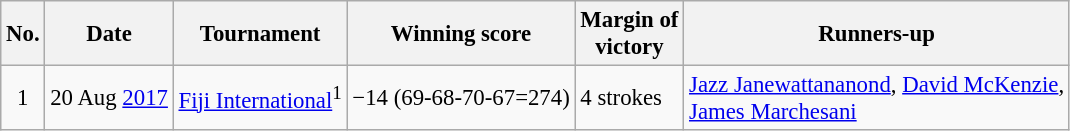<table class="wikitable" style="font-size:95%;">
<tr>
<th>No.</th>
<th>Date</th>
<th>Tournament</th>
<th>Winning score</th>
<th>Margin of<br>victory</th>
<th>Runners-up</th>
</tr>
<tr>
<td align=center>1</td>
<td align=right>20 Aug <a href='#'>2017</a></td>
<td><a href='#'>Fiji International</a><sup>1</sup></td>
<td>−14 (69-68-70-67=274)</td>
<td>4 strokes</td>
<td> <a href='#'>Jazz Janewattananond</a>,  <a href='#'>David McKenzie</a>,<br> <a href='#'>James Marchesani</a></td>
</tr>
</table>
